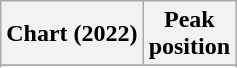<table class="wikitable sortable plainrowheaders" style="text-align:center">
<tr>
<th scope="col">Chart (2022)</th>
<th scope="col">Peak<br>position</th>
</tr>
<tr>
</tr>
<tr>
</tr>
<tr>
</tr>
<tr>
</tr>
<tr>
</tr>
<tr>
</tr>
<tr>
</tr>
</table>
